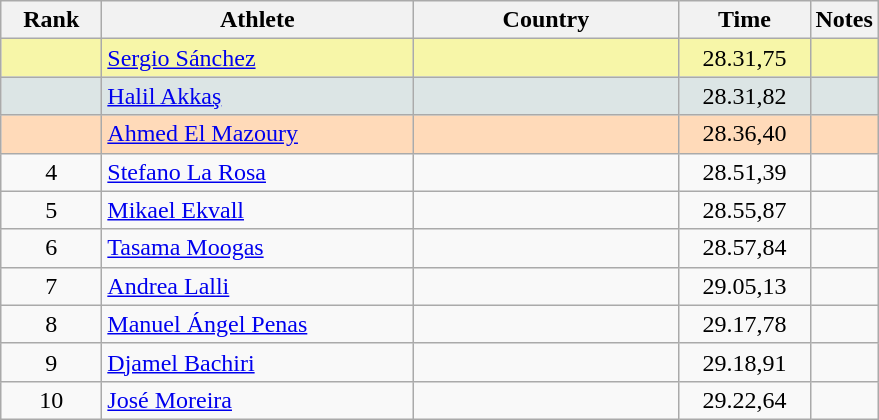<table class="wikitable">
<tr>
<th width = 60>Rank</th>
<th width = 200>Athlete</th>
<th width = 170>Country</th>
<th width = 80>Time</th>
<th>Notes</th>
</tr>
<tr bgcolor="#F7F6A8">
<td align=center></td>
<td><a href='#'>Sergio Sánchez</a></td>
<td></td>
<td align="center">28.31,75</td>
<td align=center></td>
</tr>
<tr bgcolor=dce5e5>
<td align="center"></td>
<td><a href='#'>Halil Akkaş</a></td>
<td></td>
<td align="center">28.31,82</td>
<td align=center></td>
</tr>
<tr bgcolor=ffdab9>
<td align="center"></td>
<td><a href='#'>Ahmed El Mazoury</a></td>
<td></td>
<td align="center">28.36,40</td>
<td align=center></td>
</tr>
<tr>
<td align="center">4</td>
<td><a href='#'>Stefano La Rosa</a></td>
<td></td>
<td align="center">28.51,39</td>
<td align=center></td>
</tr>
<tr>
<td align="center">5</td>
<td><a href='#'>Mikael Ekvall</a></td>
<td></td>
<td align="center">28.55,87</td>
<td align=center></td>
</tr>
<tr>
<td align="center">6</td>
<td><a href='#'>Tasama Moogas</a></td>
<td></td>
<td align="center">28.57,84</td>
<td align=center></td>
</tr>
<tr>
<td align="center">7</td>
<td><a href='#'>Andrea Lalli</a></td>
<td></td>
<td align="center">29.05,13</td>
<td align=center></td>
</tr>
<tr>
<td align="center">8</td>
<td><a href='#'>Manuel Ángel Penas</a></td>
<td></td>
<td align="center">29.17,78</td>
<td align=center></td>
</tr>
<tr>
<td align="center">9</td>
<td><a href='#'>Djamel Bachiri</a></td>
<td></td>
<td align="center">29.18,91</td>
<td align=center></td>
</tr>
<tr>
<td align="center">10</td>
<td><a href='#'>José Moreira</a></td>
<td></td>
<td align="center">29.22,64</td>
<td align=center></td>
</tr>
</table>
